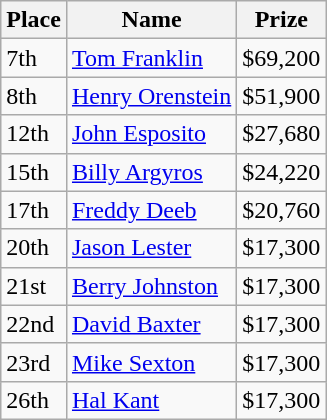<table class="wikitable">
<tr>
<th bgcolor="#FFEBAD">Place</th>
<th bgcolor="#FFEBAD">Name</th>
<th bgcolor="#FFEBAD">Prize</th>
</tr>
<tr>
<td>7th</td>
<td><a href='#'>Tom Franklin</a></td>
<td>$69,200</td>
</tr>
<tr>
<td>8th</td>
<td><a href='#'>Henry Orenstein</a></td>
<td>$51,900</td>
</tr>
<tr>
<td>12th</td>
<td><a href='#'>John Esposito</a></td>
<td>$27,680</td>
</tr>
<tr>
<td>15th</td>
<td><a href='#'>Billy Argyros</a></td>
<td>$24,220</td>
</tr>
<tr>
<td>17th</td>
<td><a href='#'>Freddy Deeb</a></td>
<td>$20,760</td>
</tr>
<tr>
<td>20th</td>
<td><a href='#'>Jason Lester</a></td>
<td>$17,300</td>
</tr>
<tr>
<td>21st</td>
<td><a href='#'>Berry Johnston</a></td>
<td>$17,300</td>
</tr>
<tr>
<td>22nd</td>
<td><a href='#'>David Baxter</a></td>
<td>$17,300</td>
</tr>
<tr>
<td>23rd</td>
<td><a href='#'>Mike Sexton</a></td>
<td>$17,300</td>
</tr>
<tr>
<td>26th</td>
<td><a href='#'>Hal Kant</a></td>
<td>$17,300</td>
</tr>
</table>
